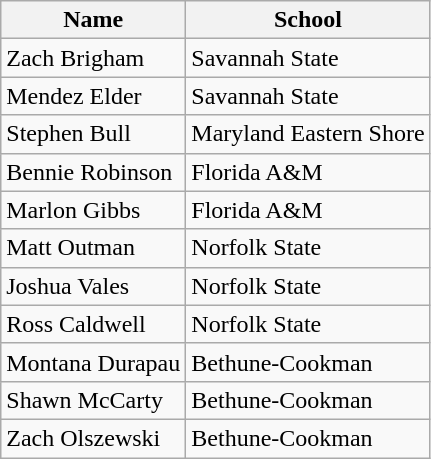<table class=wikitable>
<tr>
<th>Name</th>
<th>School</th>
</tr>
<tr>
<td>Zach Brigham</td>
<td>Savannah State</td>
</tr>
<tr>
<td>Mendez Elder</td>
<td>Savannah State</td>
</tr>
<tr>
<td>Stephen Bull</td>
<td>Maryland Eastern Shore</td>
</tr>
<tr>
<td>Bennie Robinson</td>
<td>Florida A&M</td>
</tr>
<tr>
<td>Marlon Gibbs</td>
<td>Florida A&M</td>
</tr>
<tr>
<td>Matt Outman</td>
<td>Norfolk State</td>
</tr>
<tr>
<td>Joshua Vales</td>
<td>Norfolk State</td>
</tr>
<tr>
<td>Ross Caldwell</td>
<td>Norfolk State</td>
</tr>
<tr>
<td>Montana Durapau</td>
<td>Bethune-Cookman</td>
</tr>
<tr>
<td>Shawn McCarty</td>
<td>Bethune-Cookman</td>
</tr>
<tr>
<td>Zach Olszewski</td>
<td>Bethune-Cookman</td>
</tr>
</table>
